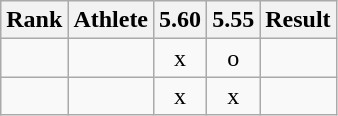<table class="wikitable sortable" style="text-align:center">
<tr>
<th>Rank</th>
<th>Athlete</th>
<th>5.60</th>
<th>5.55</th>
<th>Result</th>
</tr>
<tr>
<td></td>
<td align="left"></td>
<td>x</td>
<td>o</td>
<td></td>
</tr>
<tr>
<td></td>
<td align="left"></td>
<td>x</td>
<td>x</td>
<td></td>
</tr>
</table>
